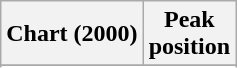<table class="wikitable sortable">
<tr>
<th>Chart (2000)</th>
<th>Peak <br>position</th>
</tr>
<tr>
</tr>
<tr>
</tr>
<tr>
</tr>
</table>
